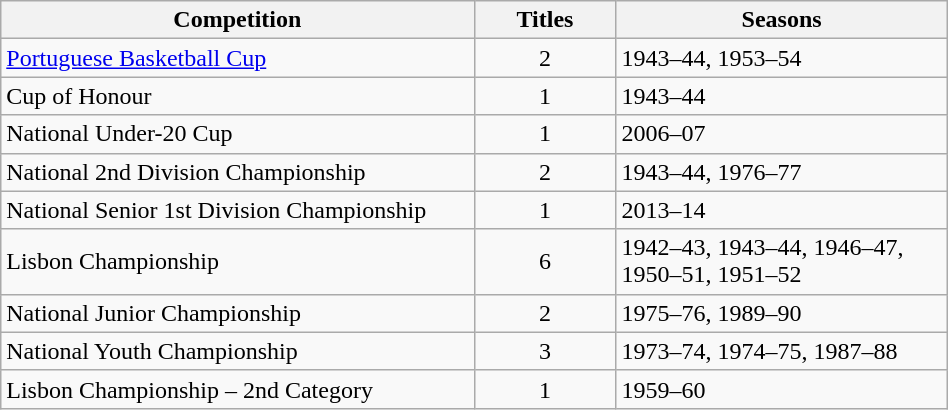<table class="wikitable" style="width: 50%;">
<tr>
<th style="width: 50%;">Competition</th>
<th style="width: 15%; text-align: center;">Titles</th>
<th style="width: 35%;">Seasons</th>
</tr>
<tr>
<td><a href='#'>Portuguese Basketball Cup</a></td>
<td style="text-align: center;">2</td>
<td>1943–44, 1953–54</td>
</tr>
<tr>
<td>Cup of Honour</td>
<td style="text-align: center;">1</td>
<td>1943–44</td>
</tr>
<tr>
<td>National Under-20 Cup</td>
<td style="text-align: center;">1</td>
<td>2006–07</td>
</tr>
<tr>
<td>National 2nd Division Championship</td>
<td style="text-align: center;">2</td>
<td>1943–44, 1976–77</td>
</tr>
<tr>
<td>National Senior 1st Division Championship</td>
<td style="text-align: center;">1</td>
<td>2013–14</td>
</tr>
<tr>
<td>Lisbon Championship</td>
<td style="text-align: center;">6</td>
<td>1942–43, 1943–44, 1946–47, 1950–51, 1951–52</td>
</tr>
<tr>
<td>National Junior Championship</td>
<td style="text-align: center;">2</td>
<td>1975–76, 1989–90</td>
</tr>
<tr>
<td>National Youth Championship</td>
<td style="text-align: center;">3</td>
<td>1973–74, 1974–75, 1987–88</td>
</tr>
<tr>
<td>Lisbon Championship – 2nd Category</td>
<td style="text-align: center;">1</td>
<td>1959–60</td>
</tr>
</table>
